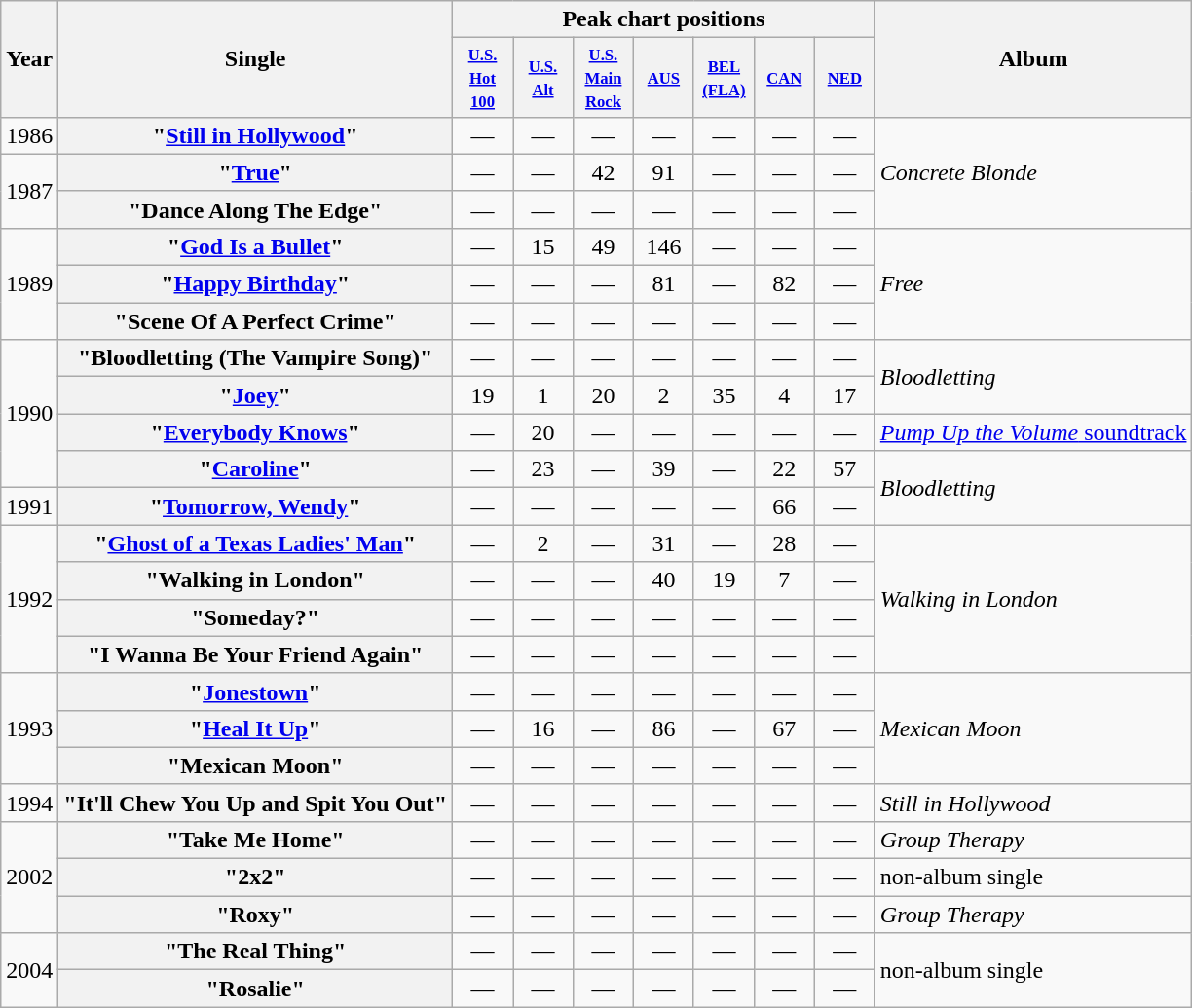<table class="wikitable plainrowheaders" style="text-align:center;">
<tr>
<th rowspan="2">Year</th>
<th rowspan="2">Single</th>
<th colspan="7">Peak chart positions</th>
<th rowspan="2">Album</th>
</tr>
<tr style="font-size:smaller;">
<th width="35"><small><a href='#'>U.S. Hot 100</a></small><br></th>
<th width="35"><small><a href='#'>U.S. Alt</a></small><br></th>
<th width="35"><small><a href='#'>U.S. Main Rock</a></small><br></th>
<th width="35"><small><a href='#'>AUS</a></small><br></th>
<th width="35"><small><a href='#'>BEL<br>(FLA)</a></small><br></th>
<th width="35"><small><a href='#'>CAN</a></small><br></th>
<th width="35"><small><a href='#'>NED</a></small><br></th>
</tr>
<tr>
<td rowspan="1">1986</td>
<th scope="row">"<a href='#'>Still in Hollywood</a>"</th>
<td style="text-align:center;">—</td>
<td style="text-align:center;">—</td>
<td style="text-align:center;">—</td>
<td style="text-align:center;">—</td>
<td style="text-align:center;">—</td>
<td style="text-align:center;">—</td>
<td style="text-align:center;">—</td>
<td align="left" rowspan="3"><em>Concrete Blonde</em></td>
</tr>
<tr>
<td rowspan="2">1987</td>
<th scope="row">"<a href='#'>True</a>"</th>
<td>—</td>
<td>—</td>
<td>42</td>
<td>91</td>
<td>—</td>
<td>—</td>
<td>—</td>
</tr>
<tr>
<th scope="row">"Dance Along The Edge"</th>
<td style="text-align:center;">—</td>
<td style="text-align:center;">—</td>
<td style="text-align:center;">—</td>
<td style="text-align:center;">—</td>
<td style="text-align:center;">—</td>
<td style="text-align:center;">—</td>
<td style="text-align:center;">—</td>
</tr>
<tr>
<td rowspan="3">1989</td>
<th scope="row">"<a href='#'>God Is a Bullet</a>"</th>
<td style="text-align:center;">—</td>
<td style="text-align:center;">15</td>
<td style="text-align:center;">49</td>
<td style="text-align:center;">146</td>
<td style="text-align:center;">—</td>
<td style="text-align:center;">—</td>
<td style="text-align:center;">—</td>
<td align="left" rowspan="3"><em>Free</em></td>
</tr>
<tr>
<th scope="row">"<a href='#'>Happy Birthday</a>"</th>
<td style="text-align:center;">—</td>
<td style="text-align:center;">—</td>
<td style="text-align:center;">—</td>
<td style="text-align:center;">81</td>
<td style="text-align:center;">—</td>
<td style="text-align:center;">82</td>
<td style="text-align:center;">—</td>
</tr>
<tr>
<th scope="row">"Scene Of A Perfect Crime"</th>
<td style="text-align:center;">—</td>
<td style="text-align:center;">—</td>
<td style="text-align:center;">—</td>
<td style="text-align:center;">—</td>
<td style="text-align:center;">—</td>
<td style="text-align:center;">—</td>
<td style="text-align:center;">—</td>
</tr>
<tr>
<td rowspan="4">1990</td>
<th scope="row">"Bloodletting (The Vampire Song)"</th>
<td style="text-align:center;">—</td>
<td style="text-align:center;">—</td>
<td style="text-align:center;">—</td>
<td style="text-align:center;">—</td>
<td style="text-align:center;">—</td>
<td style="text-align:center;">—</td>
<td style="text-align:center;">—</td>
<td align="left" rowspan="2"><em>Bloodletting</em></td>
</tr>
<tr>
<th scope="row">"<a href='#'>Joey</a>"</th>
<td style="text-align:center;">19</td>
<td style="text-align:center;">1</td>
<td style="text-align:center;">20</td>
<td style="text-align:center;">2</td>
<td style="text-align:center;">35</td>
<td style="text-align:center;">4</td>
<td style="text-align:center;">17</td>
</tr>
<tr>
<th scope="row">"<a href='#'>Everybody Knows</a>"</th>
<td style="text-align:center;">—</td>
<td style="text-align:center;">20</td>
<td style="text-align:center;">—</td>
<td style="text-align:center;">—</td>
<td style="text-align:center;">—</td>
<td style="text-align:center;">—</td>
<td style="text-align:center;">—</td>
<td align="left" rowspan="1"><a href='#'><em>Pump Up the Volume</em> soundtrack</a></td>
</tr>
<tr>
<th scope="row">"<a href='#'>Caroline</a>"</th>
<td style="text-align:center;">—</td>
<td style="text-align:center;">23</td>
<td style="text-align:center;">—</td>
<td style="text-align:center;">39</td>
<td style="text-align:center;">—</td>
<td style="text-align:center;">22</td>
<td style="text-align:center;">57</td>
<td align="left" rowspan="2"><em>Bloodletting</em></td>
</tr>
<tr>
<td rowspan="1">1991</td>
<th scope="row">"<a href='#'>Tomorrow, Wendy</a>"</th>
<td>—</td>
<td>—</td>
<td>—</td>
<td>—</td>
<td>—</td>
<td>66</td>
<td>—</td>
</tr>
<tr>
<td rowspan="4">1992</td>
<th scope="row">"<a href='#'>Ghost of a Texas Ladies' Man</a>"</th>
<td style="text-align:center;">—</td>
<td style="text-align:center;">2</td>
<td style="text-align:center;">—</td>
<td style="text-align:center;">31</td>
<td style="text-align:center;">—</td>
<td style="text-align:center;">28</td>
<td style="text-align:center;">—</td>
<td align="left" rowspan="4"><em>Walking in London</em></td>
</tr>
<tr>
<th scope="row">"Walking in London"</th>
<td style="text-align:center;">—</td>
<td style="text-align:center;">—</td>
<td style="text-align:center;">—</td>
<td style="text-align:center;">40</td>
<td style="text-align:center;">19</td>
<td style="text-align:center;">7</td>
<td style="text-align:center;">—</td>
</tr>
<tr>
<th scope="row">"Someday?"</th>
<td style="text-align:center;">—</td>
<td style="text-align:center;">—</td>
<td style="text-align:center;">—</td>
<td style="text-align:center;">—</td>
<td style="text-align:center;">—</td>
<td style="text-align:center;">—</td>
<td style="text-align:center;">—</td>
</tr>
<tr>
<th scope="row">"I Wanna Be Your Friend Again"</th>
<td style="text-align:center;">—</td>
<td style="text-align:center;">—</td>
<td style="text-align:center;">—</td>
<td style="text-align:center;">—</td>
<td style="text-align:center;">—</td>
<td style="text-align:center;">—</td>
<td style="text-align:center;">—</td>
</tr>
<tr>
<td rowspan="3">1993</td>
<th scope="row">"<a href='#'>Jonestown</a>"</th>
<td style="text-align:center;">—</td>
<td style="text-align:center;">—</td>
<td style="text-align:center;">—</td>
<td style="text-align:center;">—</td>
<td style="text-align:center;">—</td>
<td style="text-align:center;">—</td>
<td style="text-align:center;">—</td>
<td align="left" rowspan="3"><em>Mexican Moon</em></td>
</tr>
<tr>
<th scope="row">"<a href='#'>Heal It Up</a>"</th>
<td style="text-align:center;">—</td>
<td style="text-align:center;">16</td>
<td style="text-align:center;">—</td>
<td style="text-align:center;">86</td>
<td style="text-align:center;">—</td>
<td style="text-align:center;">67</td>
<td style="text-align:center;">—</td>
</tr>
<tr>
<th scope="row">"Mexican Moon"</th>
<td style="text-align:center;">—</td>
<td style="text-align:center;">—</td>
<td style="text-align:center;">—</td>
<td style="text-align:center;">—</td>
<td style="text-align:center;">—</td>
<td style="text-align:center;">—</td>
<td style="text-align:center;">—</td>
</tr>
<tr>
<td rowspan="1">1994</td>
<th scope="row">"It'll Chew You Up and Spit You Out"</th>
<td style="text-align:center;">—</td>
<td style="text-align:center;">—</td>
<td style="text-align:center;">—</td>
<td style="text-align:center;">—</td>
<td style="text-align:center;">—</td>
<td style="text-align:center;">—</td>
<td style="text-align:center;">—</td>
<td align="left" rowspan="1"><em>Still in Hollywood</em></td>
</tr>
<tr>
<td rowspan="3">2002</td>
<th scope="row">"Take Me Home"</th>
<td style="text-align:center;">—</td>
<td style="text-align:center;">—</td>
<td style="text-align:center;">—</td>
<td style="text-align:center;">—</td>
<td style="text-align:center;">—</td>
<td style="text-align:center;">—</td>
<td style="text-align:center;">—</td>
<td align="left" rowspan="1"><em>Group Therapy</em></td>
</tr>
<tr>
<th scope="row">"2x2"</th>
<td style="text-align:center;">—</td>
<td style="text-align:center;">—</td>
<td style="text-align:center;">—</td>
<td style="text-align:center;">—</td>
<td style="text-align:center;">—</td>
<td style="text-align:center;">—</td>
<td style="text-align:center;">—</td>
<td align="left" rowspan="1">non-album single</td>
</tr>
<tr>
<th scope="row">"Roxy"</th>
<td style="text-align:center;">—</td>
<td style="text-align:center;">—</td>
<td style="text-align:center;">—</td>
<td style="text-align:center;">—</td>
<td style="text-align:center;">—</td>
<td style="text-align:center;">—</td>
<td style="text-align:center;">—</td>
<td align="left" rowspan="1"><em>Group Therapy</em></td>
</tr>
<tr>
<td rowspan="2">2004</td>
<th scope="row">"The Real Thing"</th>
<td style="text-align:center;">—</td>
<td style="text-align:center;">—</td>
<td style="text-align:center;">—</td>
<td style="text-align:center;">—</td>
<td style="text-align:center;">—</td>
<td style="text-align:center;">—</td>
<td style="text-align:center;">—</td>
<td align="left" rowspan="2">non-album single</td>
</tr>
<tr>
<th scope="row">"Rosalie"</th>
<td style="text-align:center;">—</td>
<td style="text-align:center;">—</td>
<td style="text-align:center;">—</td>
<td style="text-align:center;">—</td>
<td style="text-align:center;">—</td>
<td style="text-align:center;">—</td>
<td style="text-align:center;">—</td>
</tr>
</table>
